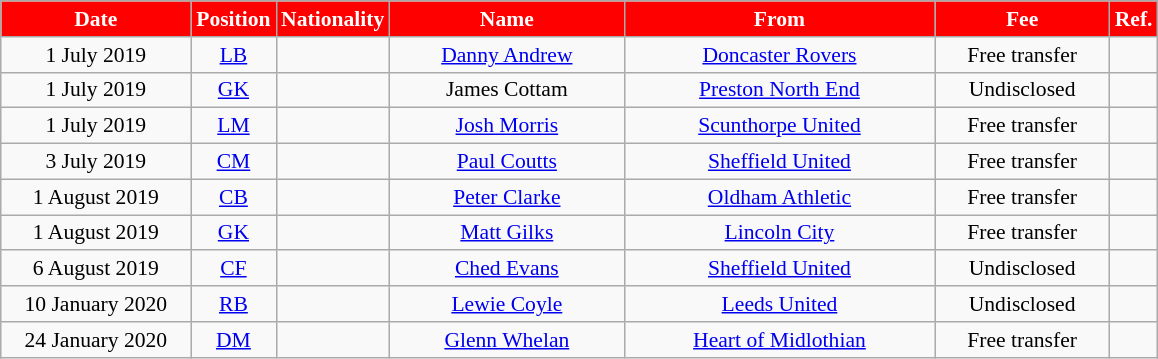<table class="wikitable"  style="text-align:center; font-size:90%; ">
<tr>
<th style="background:#FF0000; color:#FFFFFF; width:120px;">Date</th>
<th style="background:#FF0000; color:#FFFFFF; width:50px;">Position</th>
<th style="background:#FF0000; color:#FFFFFF; width:50px;">Nationality</th>
<th style="background:#FF0000; color:#FFFFFF; width:150px;">Name</th>
<th style="background:#FF0000; color:#FFFFFF; width:200px;">From</th>
<th style="background:#FF0000; color:#FFFFFF; width:110px;">Fee</th>
<th style="background:#FF0000; color:#FFFFFF; width:25px;">Ref.</th>
</tr>
<tr>
<td>1 July 2019</td>
<td><a href='#'>LB</a></td>
<td></td>
<td><a href='#'>Danny Andrew</a></td>
<td> <a href='#'>Doncaster Rovers</a></td>
<td>Free transfer</td>
<td></td>
</tr>
<tr>
<td>1 July 2019</td>
<td><a href='#'>GK</a></td>
<td></td>
<td>James Cottam</td>
<td> <a href='#'>Preston North End</a></td>
<td>Undisclosed</td>
<td></td>
</tr>
<tr>
<td>1 July 2019</td>
<td><a href='#'>LM</a></td>
<td></td>
<td><a href='#'>Josh Morris</a></td>
<td> <a href='#'>Scunthorpe United</a></td>
<td>Free transfer</td>
<td></td>
</tr>
<tr>
<td>3 July 2019</td>
<td><a href='#'>CM</a></td>
<td></td>
<td><a href='#'>Paul Coutts</a></td>
<td> <a href='#'>Sheffield United</a></td>
<td>Free transfer</td>
<td></td>
</tr>
<tr>
<td>1 August 2019</td>
<td><a href='#'>CB</a></td>
<td></td>
<td><a href='#'>Peter Clarke</a></td>
<td> <a href='#'>Oldham Athletic</a></td>
<td>Free transfer</td>
<td></td>
</tr>
<tr>
<td>1 August 2019</td>
<td><a href='#'>GK</a></td>
<td></td>
<td><a href='#'>Matt Gilks</a></td>
<td> <a href='#'>Lincoln City</a></td>
<td>Free transfer</td>
<td></td>
</tr>
<tr>
<td>6 August 2019</td>
<td><a href='#'>CF</a></td>
<td></td>
<td><a href='#'>Ched Evans</a></td>
<td> <a href='#'>Sheffield United</a></td>
<td>Undisclosed</td>
<td></td>
</tr>
<tr>
<td>10 January 2020</td>
<td><a href='#'>RB</a></td>
<td></td>
<td><a href='#'>Lewie Coyle</a></td>
<td> <a href='#'>Leeds United</a></td>
<td>Undisclosed</td>
<td></td>
</tr>
<tr>
<td>24 January 2020</td>
<td><a href='#'>DM</a></td>
<td></td>
<td><a href='#'>Glenn Whelan</a></td>
<td> <a href='#'>Heart of Midlothian</a></td>
<td>Free transfer</td>
<td></td>
</tr>
</table>
